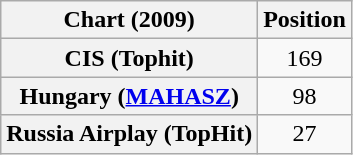<table class="wikitable sortable plainrowheaders" style="text-align:center">
<tr>
<th scope="col">Chart (2009)</th>
<th scope="col">Position</th>
</tr>
<tr>
<th scope="row">CIS (Tophit)</th>
<td>169</td>
</tr>
<tr>
<th scope="row">Hungary (<a href='#'>MAHASZ</a>)</th>
<td>98</td>
</tr>
<tr>
<th scope="row">Russia Airplay (TopHit)</th>
<td>27</td>
</tr>
</table>
